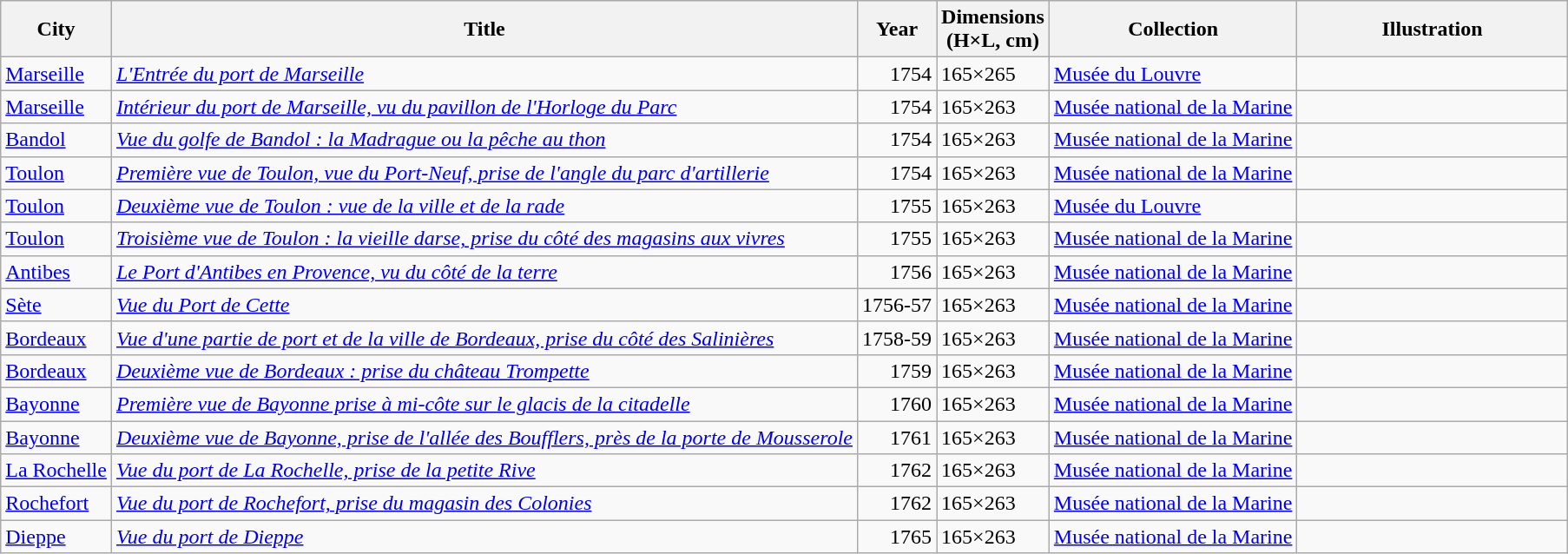<table class="wikitable">
<tr>
<th scope="col">City</th>
<th scope="col">Title</th>
<th scope="col">Year</th>
<th scope="col">Dimensions<br>(H×L, cm)</th>
<th scope="col">Collection</th>
<th scope="col" width="200px">Illustration</th>
</tr>
<tr>
<td><a href='#'>Marseille</a></td>
<td><em><a href='#'>L'Entrée du port de Marseille</a></em></td>
<td align="right">1754</td>
<td>165×265</td>
<td><a href='#'>Musée du Louvre</a></td>
<td></td>
</tr>
<tr>
<td><a href='#'>Marseille</a></td>
<td><em><a href='#'>Intérieur du port de Marseille, vu du pavillon de l'Horloge du Parc</a></em></td>
<td align="right">1754</td>
<td>165×263</td>
<td><a href='#'>Musée national de la Marine</a></td>
<td></td>
</tr>
<tr>
<td><a href='#'>Bandol</a></td>
<td><em><a href='#'>Vue du golfe de Bandol : la Madrague ou la pêche au thon</a></em></td>
<td align="right">1754</td>
<td>165×263</td>
<td><a href='#'>Musée national de la Marine</a></td>
<td></td>
</tr>
<tr>
<td><a href='#'>Toulon</a></td>
<td><em><a href='#'>Première vue de Toulon, vue du Port-Neuf, prise de l'angle du parc d'artillerie</a></em></td>
<td align="right">1754</td>
<td>165×263</td>
<td><a href='#'>Musée national de la Marine</a></td>
<td></td>
</tr>
<tr>
<td><a href='#'>Toulon</a></td>
<td><em><a href='#'>Deuxième vue de Toulon : vue de la ville et de la rade</a></em></td>
<td align="right">1755</td>
<td>165×263</td>
<td><a href='#'>Musée du Louvre</a></td>
<td></td>
</tr>
<tr>
<td><a href='#'>Toulon</a></td>
<td><em><a href='#'>Troisième vue de Toulon : la vieille darse, prise du côté des magasins aux vivres</a></em></td>
<td align="right">1755</td>
<td>165×263</td>
<td><a href='#'>Musée national de la Marine</a></td>
<td></td>
</tr>
<tr>
<td><a href='#'>Antibes</a></td>
<td><em><a href='#'>Le Port d'Antibes en Provence, vu du côté de la terre</a></em></td>
<td align="right">1756</td>
<td>165×263</td>
<td><a href='#'>Musée national de la Marine</a></td>
<td></td>
</tr>
<tr>
<td><a href='#'>Sète</a></td>
<td><em><a href='#'>Vue du Port de Cette</a></em></td>
<td align="right">1756-57</td>
<td>165×263</td>
<td><a href='#'>Musée national de la Marine</a></td>
<td></td>
</tr>
<tr>
<td><a href='#'>Bordeaux</a></td>
<td><em><a href='#'>Vue d'une partie de port et de la ville de Bordeaux, prise du côté des Salinières</a></em></td>
<td align="right">1758-59</td>
<td>165×263</td>
<td><a href='#'>Musée national de la Marine</a></td>
<td></td>
</tr>
<tr>
<td><a href='#'>Bordeaux</a></td>
<td><em><a href='#'>Deuxième vue de Bordeaux : prise du château Trompette</a></em></td>
<td align="right">1759</td>
<td>165×263</td>
<td><a href='#'>Musée national de la Marine</a></td>
<td></td>
</tr>
<tr>
<td><a href='#'>Bayonne</a></td>
<td><em><a href='#'>Première vue de Bayonne prise à mi-côte sur le glacis de la citadelle</a></em></td>
<td align="right">1760</td>
<td>165×263</td>
<td><a href='#'>Musée national de la Marine</a></td>
<td></td>
</tr>
<tr>
<td><a href='#'>Bayonne</a></td>
<td><em><a href='#'>Deuxième vue de Bayonne, prise de l'allée des Boufflers, près de la porte de Mousserole</a></em></td>
<td align="right">1761</td>
<td>165×263</td>
<td><a href='#'>Musée national de la Marine</a></td>
<td></td>
</tr>
<tr>
<td><a href='#'>La Rochelle</a></td>
<td><em><a href='#'>Vue du port de La Rochelle, prise de la petite Rive</a></em></td>
<td align="right">1762</td>
<td>165×263</td>
<td><a href='#'>Musée national de la Marine</a></td>
<td></td>
</tr>
<tr>
<td><a href='#'>Rochefort</a></td>
<td><em><a href='#'>Vue du port de Rochefort, prise du magasin des Colonies</a></em></td>
<td align="right">1762</td>
<td>165×263</td>
<td><a href='#'>Musée national de la Marine</a></td>
<td></td>
</tr>
<tr>
<td><a href='#'>Dieppe</a></td>
<td><em><a href='#'>Vue du port de Dieppe</a></em></td>
<td align="right">1765</td>
<td>165×263</td>
<td><a href='#'>Musée national de la Marine</a></td>
<td></td>
</tr>
</table>
